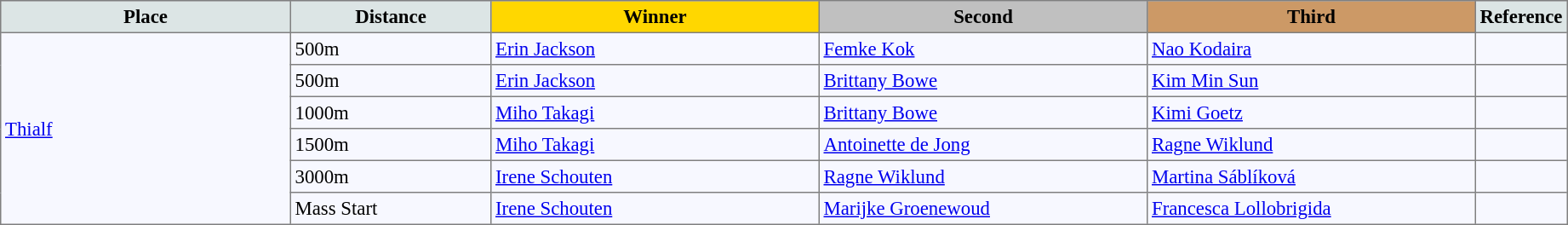<table bgcolor="#f7f8ff" cellpadding="3" cellspacing="0" border="1" style="font-size: 95%; border: gray solid 1px; border-collapse: collapse;">
<tr bgcolor="#cccccc" (1>
<td width="220" align="center" bgcolor="#dce5e5"><strong>Place</strong></td>
<td width="150" align="center" bgcolor="#dce5e5"><strong>Distance</strong></td>
<td align="center" bgcolor="gold" width="250"><strong>Winner</strong></td>
<td align="center" bgcolor="silver" width="250"><strong>Second</strong></td>
<td width="250" align="center" bgcolor="#cc9966"><strong>Third</strong></td>
<td width="30" align="center" bgcolor="#dce5e5"><strong>Reference</strong></td>
</tr>
<tr align="left">
<td rowspan=6><a href='#'>Thialf</a></td>
<td>500m</td>
<td> <a href='#'>Erin Jackson</a></td>
<td> <a href='#'>Femke Kok</a></td>
<td> <a href='#'>Nao Kodaira</a></td>
<td></td>
</tr>
<tr align="left">
<td>500m</td>
<td> <a href='#'>Erin Jackson</a></td>
<td> <a href='#'>Brittany Bowe</a></td>
<td> <a href='#'>Kim Min Sun</a></td>
<td></td>
</tr>
<tr align="left">
<td>1000m</td>
<td> <a href='#'>Miho Takagi</a></td>
<td> <a href='#'>Brittany Bowe</a></td>
<td> <a href='#'>Kimi Goetz</a></td>
<td></td>
</tr>
<tr align="left">
<td>1500m</td>
<td> <a href='#'>Miho Takagi</a></td>
<td> <a href='#'>Antoinette de Jong</a></td>
<td> <a href='#'>Ragne Wiklund</a></td>
<td></td>
</tr>
<tr align="left">
<td>3000m</td>
<td> <a href='#'>Irene Schouten</a></td>
<td> <a href='#'>Ragne Wiklund</a></td>
<td> <a href='#'>Martina Sáblíková</a></td>
<td></td>
</tr>
<tr align="left">
<td>Mass Start</td>
<td> <a href='#'>Irene Schouten</a></td>
<td> <a href='#'>Marijke Groenewoud</a></td>
<td> <a href='#'>Francesca Lollobrigida</a></td>
<td></td>
</tr>
</table>
